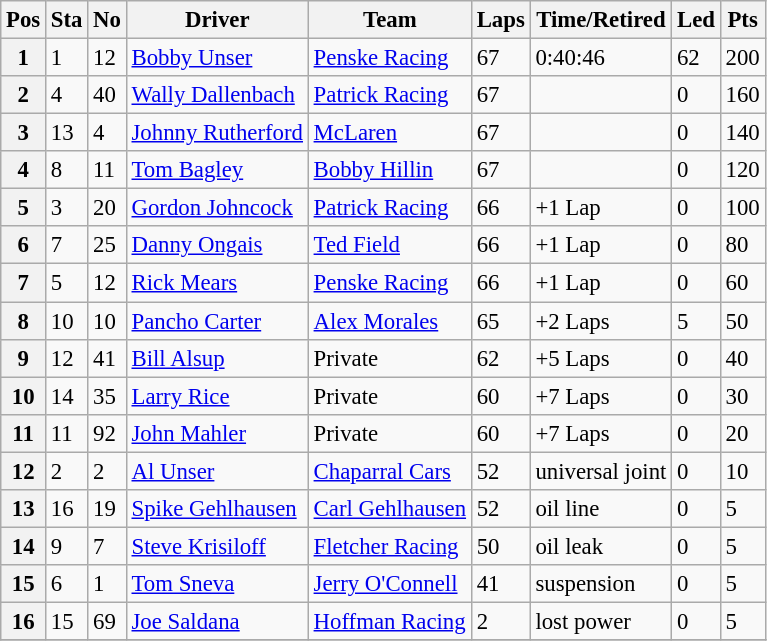<table class="wikitable" style="font-size:95%;">
<tr>
<th>Pos</th>
<th>Sta</th>
<th>No</th>
<th>Driver</th>
<th>Team</th>
<th>Laps</th>
<th>Time/Retired</th>
<th>Led</th>
<th>Pts</th>
</tr>
<tr>
<th>1</th>
<td>1</td>
<td>12</td>
<td><a href='#'>Bobby Unser</a></td>
<td><a href='#'>Penske Racing</a></td>
<td>67</td>
<td>0:40:46</td>
<td>62</td>
<td>200</td>
</tr>
<tr>
<th>2</th>
<td>4</td>
<td>40</td>
<td><a href='#'>Wally Dallenbach</a></td>
<td><a href='#'>Patrick Racing</a></td>
<td>67</td>
<td></td>
<td>0</td>
<td>160</td>
</tr>
<tr>
<th>3</th>
<td>13</td>
<td>4</td>
<td><a href='#'>Johnny Rutherford</a></td>
<td><a href='#'>McLaren</a></td>
<td>67</td>
<td></td>
<td>0</td>
<td>140</td>
</tr>
<tr>
<th>4</th>
<td>8</td>
<td>11</td>
<td><a href='#'>Tom Bagley</a></td>
<td><a href='#'>Bobby Hillin</a></td>
<td>67</td>
<td></td>
<td>0</td>
<td>120</td>
</tr>
<tr>
<th>5</th>
<td>3</td>
<td>20</td>
<td><a href='#'>Gordon Johncock</a></td>
<td><a href='#'>Patrick Racing</a></td>
<td>66</td>
<td>+1 Lap</td>
<td>0</td>
<td>100</td>
</tr>
<tr>
<th>6</th>
<td>7</td>
<td>25</td>
<td><a href='#'>Danny Ongais</a></td>
<td><a href='#'>Ted Field</a></td>
<td>66</td>
<td>+1 Lap</td>
<td>0</td>
<td>80</td>
</tr>
<tr>
<th>7</th>
<td>5</td>
<td>12</td>
<td><a href='#'>Rick Mears</a></td>
<td><a href='#'>Penske Racing</a></td>
<td>66</td>
<td>+1 Lap</td>
<td>0</td>
<td>60</td>
</tr>
<tr>
<th>8</th>
<td>10</td>
<td>10</td>
<td><a href='#'>Pancho Carter</a></td>
<td><a href='#'>Alex Morales</a></td>
<td>65</td>
<td>+2 Laps</td>
<td>5</td>
<td>50</td>
</tr>
<tr>
<th>9</th>
<td>12</td>
<td>41</td>
<td><a href='#'>Bill Alsup</a></td>
<td>Private</td>
<td>62</td>
<td>+5 Laps</td>
<td>0</td>
<td>40</td>
</tr>
<tr>
<th>10</th>
<td>14</td>
<td>35</td>
<td><a href='#'>Larry Rice</a></td>
<td>Private</td>
<td>60</td>
<td>+7 Laps</td>
<td>0</td>
<td>30</td>
</tr>
<tr>
<th>11</th>
<td>11</td>
<td>92</td>
<td><a href='#'>John Mahler</a></td>
<td>Private</td>
<td>60</td>
<td>+7 Laps</td>
<td>0</td>
<td>20</td>
</tr>
<tr>
<th>12</th>
<td>2</td>
<td>2</td>
<td><a href='#'>Al Unser</a></td>
<td><a href='#'>Chaparral Cars</a></td>
<td>52</td>
<td>universal joint</td>
<td>0</td>
<td>10</td>
</tr>
<tr>
<th>13</th>
<td>16</td>
<td>19</td>
<td><a href='#'>Spike Gehlhausen</a></td>
<td><a href='#'>Carl Gehlhausen</a></td>
<td>52</td>
<td>oil line</td>
<td>0</td>
<td>5</td>
</tr>
<tr>
<th>14</th>
<td>9</td>
<td>7</td>
<td><a href='#'>Steve Krisiloff</a></td>
<td><a href='#'>Fletcher Racing</a></td>
<td>50</td>
<td>oil leak</td>
<td>0</td>
<td>5</td>
</tr>
<tr>
<th>15</th>
<td>6</td>
<td>1</td>
<td><a href='#'>Tom Sneva</a></td>
<td><a href='#'>Jerry O'Connell</a></td>
<td>41</td>
<td>suspension</td>
<td>0</td>
<td>5</td>
</tr>
<tr>
<th>16</th>
<td>15</td>
<td>69</td>
<td><a href='#'>Joe Saldana</a></td>
<td><a href='#'>Hoffman Racing</a></td>
<td>2</td>
<td>lost power</td>
<td>0</td>
<td>5</td>
</tr>
<tr>
</tr>
</table>
